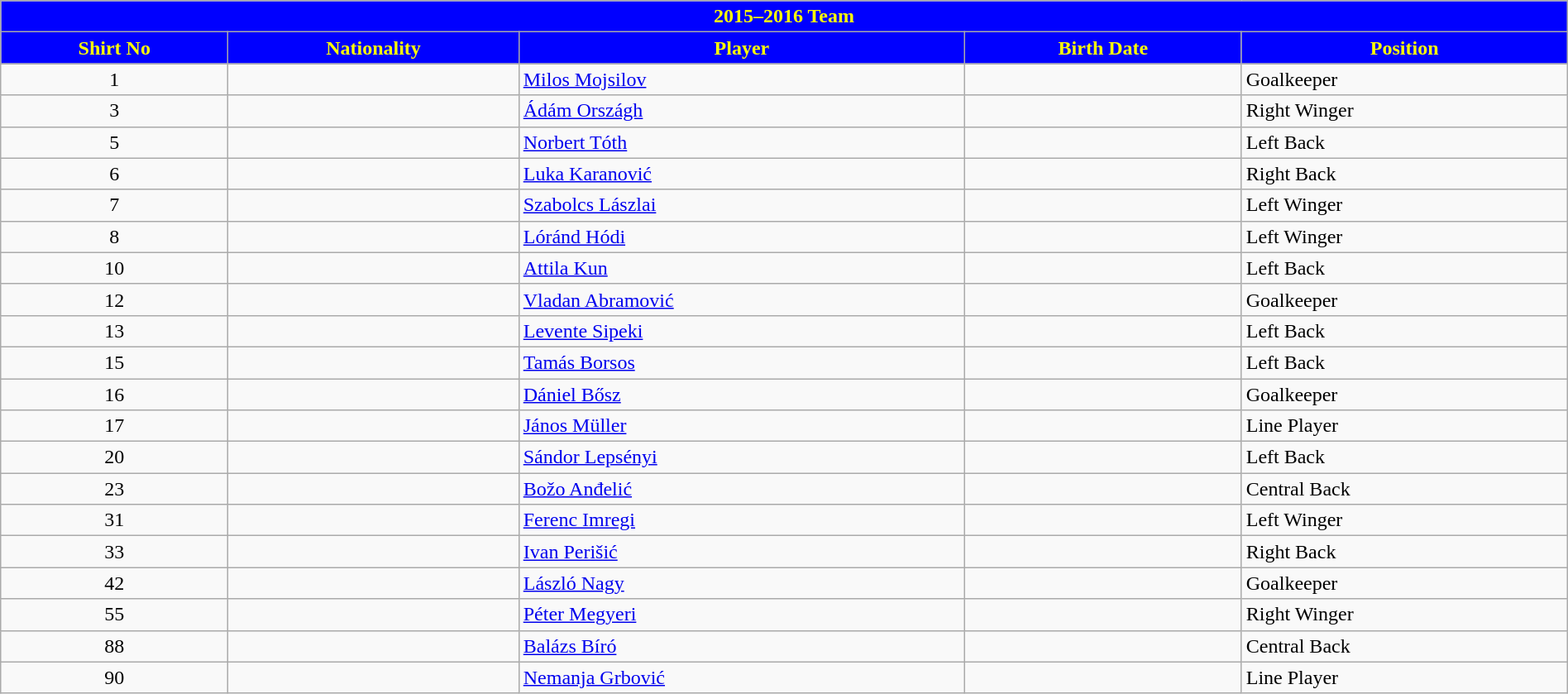<table class="wikitable collapsible collapsed" style="width:100%">
<tr>
<th colspan=5 style="background-color:blue;color:yellow;text-align:center;"> <strong>2015–2016 Team</strong></th>
</tr>
<tr>
<th style="color:yellow; background:blue">Shirt No</th>
<th style="color:yellow; background:blue">Nationality</th>
<th style="color:yellow; background:blue">Player</th>
<th style="color:yellow; background:blue">Birth Date</th>
<th style="color:yellow; background:blue">Position</th>
</tr>
<tr>
<td align=center>1</td>
<td></td>
<td><a href='#'>Milos Mojsilov</a></td>
<td></td>
<td>Goalkeeper</td>
</tr>
<tr>
<td align=center>3</td>
<td></td>
<td><a href='#'>Ádám Országh</a></td>
<td></td>
<td>Right Winger</td>
</tr>
<tr>
<td align=center>5</td>
<td></td>
<td><a href='#'>Norbert Tóth</a></td>
<td></td>
<td>Left Back</td>
</tr>
<tr>
<td align=center>6</td>
<td></td>
<td><a href='#'>Luka Karanović</a></td>
<td></td>
<td>Right Back</td>
</tr>
<tr>
<td align=center>7</td>
<td></td>
<td><a href='#'>Szabolcs Lászlai</a></td>
<td></td>
<td>Left Winger</td>
</tr>
<tr>
<td align=center>8</td>
<td></td>
<td><a href='#'>Lóránd Hódi</a></td>
<td></td>
<td>Left Winger</td>
</tr>
<tr>
<td align=center>10</td>
<td></td>
<td><a href='#'>Attila Kun</a></td>
<td></td>
<td>Left Back</td>
</tr>
<tr>
<td align=center>12</td>
<td></td>
<td><a href='#'>Vladan Abramović</a></td>
<td></td>
<td>Goalkeeper</td>
</tr>
<tr>
<td align=center>13</td>
<td></td>
<td><a href='#'>Levente Sipeki</a></td>
<td></td>
<td>Left Back</td>
</tr>
<tr>
<td align=center>15</td>
<td></td>
<td><a href='#'>Tamás Borsos</a></td>
<td></td>
<td>Left Back</td>
</tr>
<tr>
<td align=center>16</td>
<td></td>
<td><a href='#'>Dániel Bősz</a></td>
<td></td>
<td>Goalkeeper</td>
</tr>
<tr>
<td align=center>17</td>
<td></td>
<td><a href='#'>János Müller</a></td>
<td></td>
<td>Line Player</td>
</tr>
<tr>
<td align=center>20</td>
<td></td>
<td><a href='#'>Sándor Lepsényi</a></td>
<td></td>
<td>Left Back</td>
</tr>
<tr>
<td align=center>23</td>
<td></td>
<td><a href='#'>Božo Anđelić</a></td>
<td></td>
<td>Central Back</td>
</tr>
<tr>
<td align=center>31</td>
<td></td>
<td><a href='#'>Ferenc Imregi</a></td>
<td></td>
<td>Left Winger</td>
</tr>
<tr>
<td align=center>33</td>
<td></td>
<td><a href='#'>Ivan Perišić</a></td>
<td></td>
<td>Right Back</td>
</tr>
<tr>
<td align=center>42</td>
<td></td>
<td><a href='#'>László Nagy</a></td>
<td></td>
<td>Goalkeeper</td>
</tr>
<tr>
<td align=center>55</td>
<td></td>
<td><a href='#'>Péter Megyeri</a></td>
<td></td>
<td>Right Winger</td>
</tr>
<tr>
<td align=center>88</td>
<td></td>
<td><a href='#'>Balázs Bíró</a></td>
<td></td>
<td>Central Back</td>
</tr>
<tr>
<td align=center>90</td>
<td></td>
<td><a href='#'>Nemanja Grbović</a></td>
<td></td>
<td>Line Player</td>
</tr>
</table>
